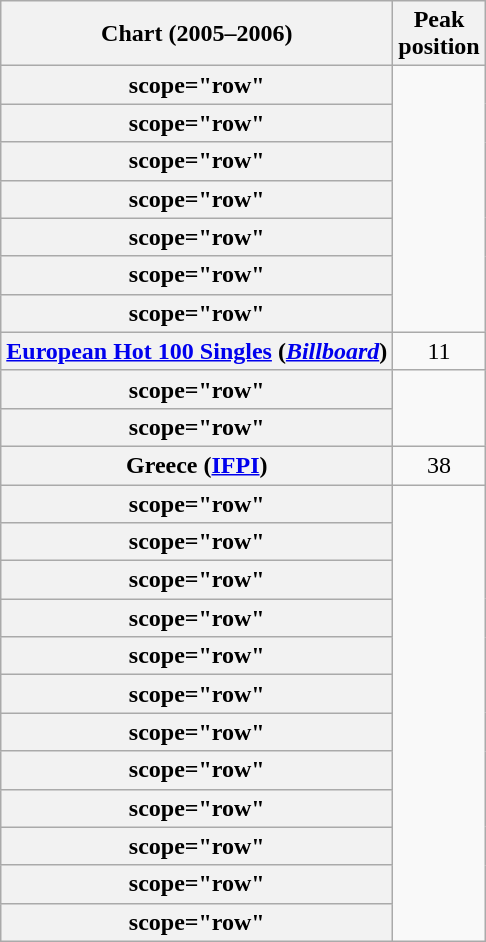<table class="wikitable sortable plainrowheaders" style="text-align:center">
<tr>
<th scope="col">Chart (2005–2006)</th>
<th scope="col">Peak<br>position</th>
</tr>
<tr>
<th>scope="row"</th>
</tr>
<tr>
<th>scope="row"</th>
</tr>
<tr>
<th>scope="row"</th>
</tr>
<tr>
<th>scope="row"</th>
</tr>
<tr>
<th>scope="row"</th>
</tr>
<tr>
<th>scope="row"</th>
</tr>
<tr>
<th>scope="row"</th>
</tr>
<tr>
<th scope="row"><a href='#'>European Hot 100 Singles</a> (<em><a href='#'>Billboard</a></em>)</th>
<td>11</td>
</tr>
<tr>
<th>scope="row"</th>
</tr>
<tr>
<th>scope="row"</th>
</tr>
<tr>
<th scope="row">Greece (<a href='#'>IFPI</a>)</th>
<td>38</td>
</tr>
<tr>
<th>scope="row"</th>
</tr>
<tr>
<th>scope="row"</th>
</tr>
<tr>
<th>scope="row"</th>
</tr>
<tr>
<th>scope="row"</th>
</tr>
<tr>
<th>scope="row"</th>
</tr>
<tr>
<th>scope="row"</th>
</tr>
<tr>
<th>scope="row"</th>
</tr>
<tr>
<th>scope="row"</th>
</tr>
<tr>
<th>scope="row"</th>
</tr>
<tr>
<th>scope="row"</th>
</tr>
<tr>
<th>scope="row"</th>
</tr>
<tr>
<th>scope="row"</th>
</tr>
</table>
